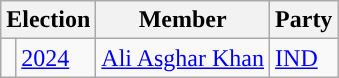<table class="wikitable">
<tr>
<th colspan="2">Election</th>
<th>Member</th>
<th>Party</th>
</tr>
<tr>
<td style="background-color: "></td>
<td><a href='#'>2024</a></td>
<td><a href='#'>Ali Asghar Khan</a></td>
<td><a href='#'>IND</a></td>
</tr>
</table>
